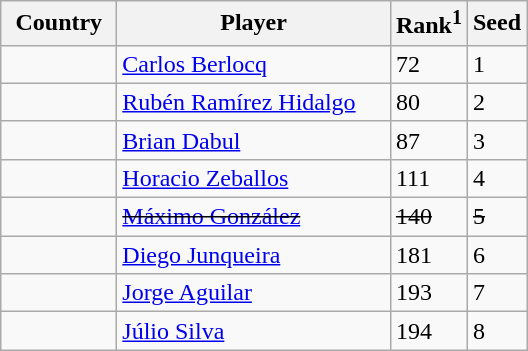<table class="sortable wikitable">
<tr>
<th width="70">Country</th>
<th width="175">Player</th>
<th>Rank<sup>1</sup></th>
<th>Seed</th>
</tr>
<tr>
<td></td>
<td><a href='#'>Carlos Berlocq</a></td>
<td>72</td>
<td>1</td>
</tr>
<tr>
<td></td>
<td><a href='#'>Rubén Ramírez Hidalgo</a></td>
<td>80</td>
<td>2</td>
</tr>
<tr>
<td></td>
<td><a href='#'>Brian Dabul</a></td>
<td>87</td>
<td>3</td>
</tr>
<tr>
<td></td>
<td><a href='#'>Horacio Zeballos</a></td>
<td>111</td>
<td>4</td>
</tr>
<tr>
<td></td>
<td><s><a href='#'>Máximo González</a></s></td>
<td><s>140</s></td>
<td><s>5</s></td>
</tr>
<tr>
<td></td>
<td><a href='#'>Diego Junqueira</a></td>
<td>181</td>
<td>6</td>
</tr>
<tr>
<td></td>
<td><a href='#'>Jorge Aguilar</a></td>
<td>193</td>
<td>7</td>
</tr>
<tr>
<td></td>
<td><a href='#'>Júlio Silva</a></td>
<td>194</td>
<td>8</td>
</tr>
</table>
